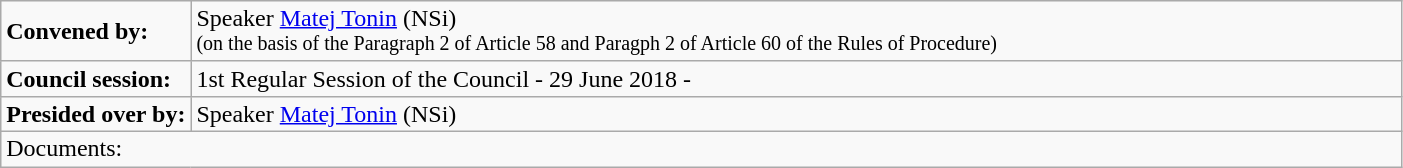<table class="wikitable" style="line-height:16px;">
<tr>
<td><strong>Convened by:</strong></td>
<td style="width:800px;">Speaker <a href='#'>Matej Tonin</a> (NSi)<br><small>(on the basis of the Paragraph 2 of Article 58 and Paragph 2 of Article 60 of the Rules of Procedure)</small></td>
</tr>
<tr>
<td><strong>Council session:</strong></td>
<td>1st Regular Session of the Council - 29 June 2018 -</td>
</tr>
<tr>
<td><strong>Presided over by:</strong></td>
<td>Speaker <a href='#'>Matej Tonin</a> (NSi)</td>
</tr>
<tr>
<td colspan="2">Documents:</td>
</tr>
</table>
